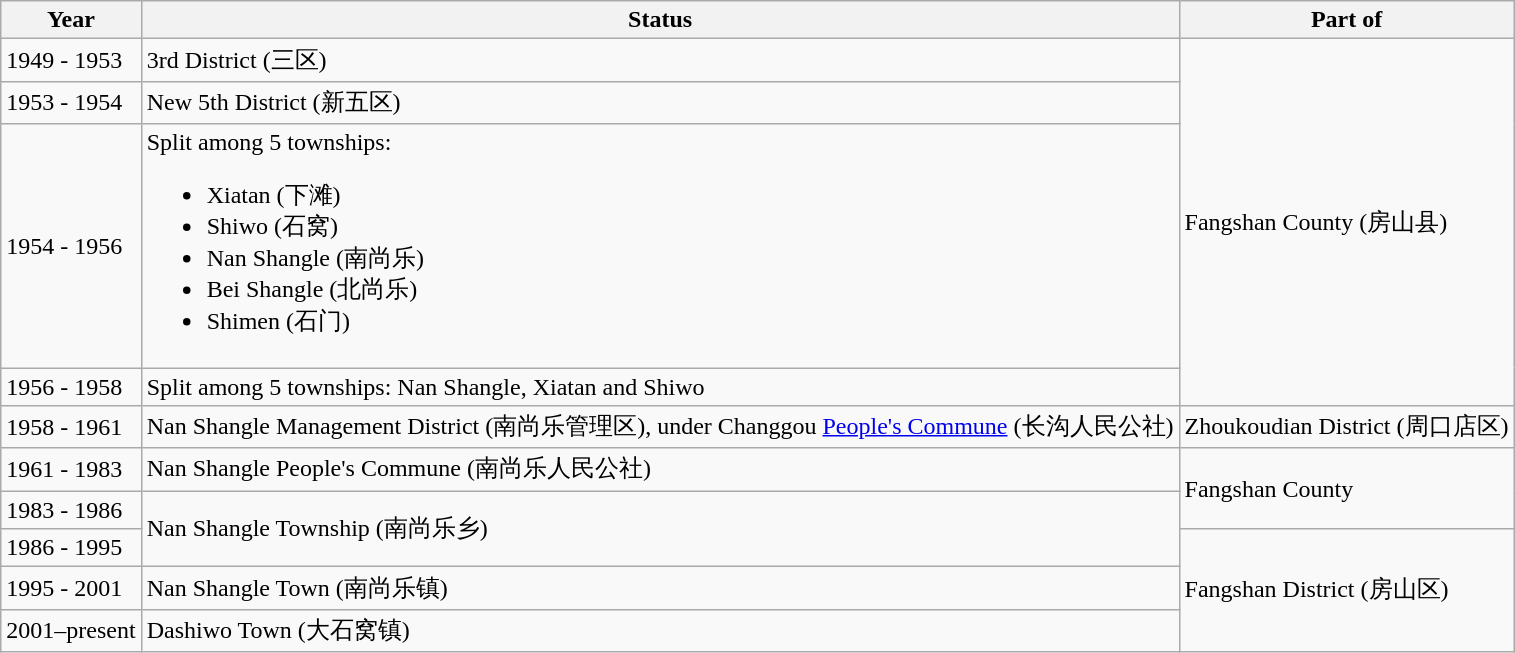<table class="wikitable">
<tr>
<th>Year</th>
<th>Status</th>
<th>Part of</th>
</tr>
<tr>
<td>1949 - 1953</td>
<td>3rd District (三区)</td>
<td rowspan="4">Fangshan County (房山县)</td>
</tr>
<tr>
<td>1953 - 1954</td>
<td>New 5th District (新五区)</td>
</tr>
<tr>
<td>1954 - 1956</td>
<td>Split among 5 townships:<br><ul><li>Xiatan (下滩)</li><li>Shiwo (石窝)</li><li>Nan Shangle (南尚乐)</li><li>Bei Shangle (北尚乐)</li><li>Shimen (石门)</li></ul></td>
</tr>
<tr>
<td>1956 - 1958</td>
<td>Split among 5 townships: Nan Shangle, Xiatan and Shiwo</td>
</tr>
<tr>
<td>1958 - 1961</td>
<td>Nan Shangle Management District (南尚乐管理区), under Changgou <a href='#'>People's Commune</a> (长沟人民公社)</td>
<td>Zhoukoudian District (周口店区)</td>
</tr>
<tr>
<td>1961 - 1983</td>
<td>Nan Shangle People's Commune (南尚乐人民公社)</td>
<td rowspan="2">Fangshan County</td>
</tr>
<tr>
<td>1983 - 1986</td>
<td rowspan="2">Nan Shangle Township (南尚乐乡)</td>
</tr>
<tr>
<td>1986 - 1995</td>
<td rowspan="3">Fangshan District (房山区)</td>
</tr>
<tr>
<td>1995 - 2001</td>
<td>Nan Shangle Town (南尚乐镇)</td>
</tr>
<tr>
<td>2001–present</td>
<td>Dashiwo Town (大石窝镇)</td>
</tr>
</table>
